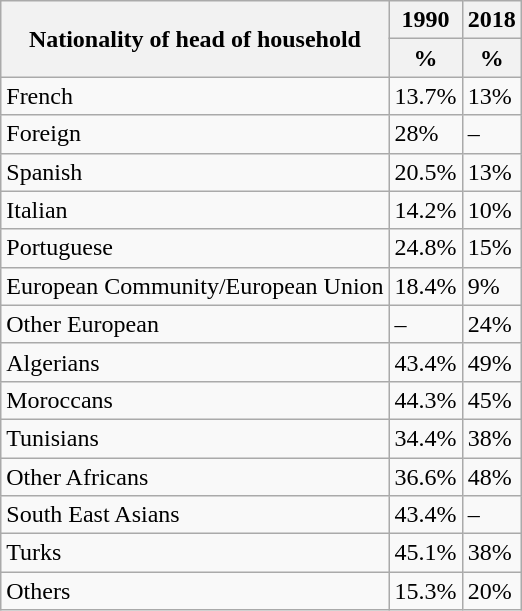<table class="wikitable">
<tr>
<th rowspan="2">Nationality of head of household</th>
<th>1990</th>
<th>2018</th>
</tr>
<tr>
<th>%</th>
<th>%</th>
</tr>
<tr>
<td>French</td>
<td>13.7%</td>
<td>13%</td>
</tr>
<tr>
<td>Foreign</td>
<td>28%</td>
<td>–</td>
</tr>
<tr>
<td>Spanish</td>
<td>20.5%</td>
<td>13%</td>
</tr>
<tr>
<td>Italian</td>
<td>14.2%</td>
<td>10%</td>
</tr>
<tr>
<td>Portuguese</td>
<td>24.8%</td>
<td>15%</td>
</tr>
<tr>
<td>European Community/European Union</td>
<td>18.4%</td>
<td>9%</td>
</tr>
<tr>
<td>Other European</td>
<td>–</td>
<td>24%</td>
</tr>
<tr>
<td>Algerians</td>
<td>43.4%</td>
<td>49%</td>
</tr>
<tr>
<td>Moroccans</td>
<td>44.3%</td>
<td>45%</td>
</tr>
<tr>
<td>Tunisians</td>
<td>34.4%</td>
<td>38%</td>
</tr>
<tr>
<td>Other Africans</td>
<td>36.6%</td>
<td>48%</td>
</tr>
<tr>
<td>South East Asians</td>
<td>43.4%</td>
<td>–</td>
</tr>
<tr>
<td>Turks</td>
<td>45.1%</td>
<td>38%</td>
</tr>
<tr>
<td>Others</td>
<td>15.3%</td>
<td>20%</td>
</tr>
</table>
